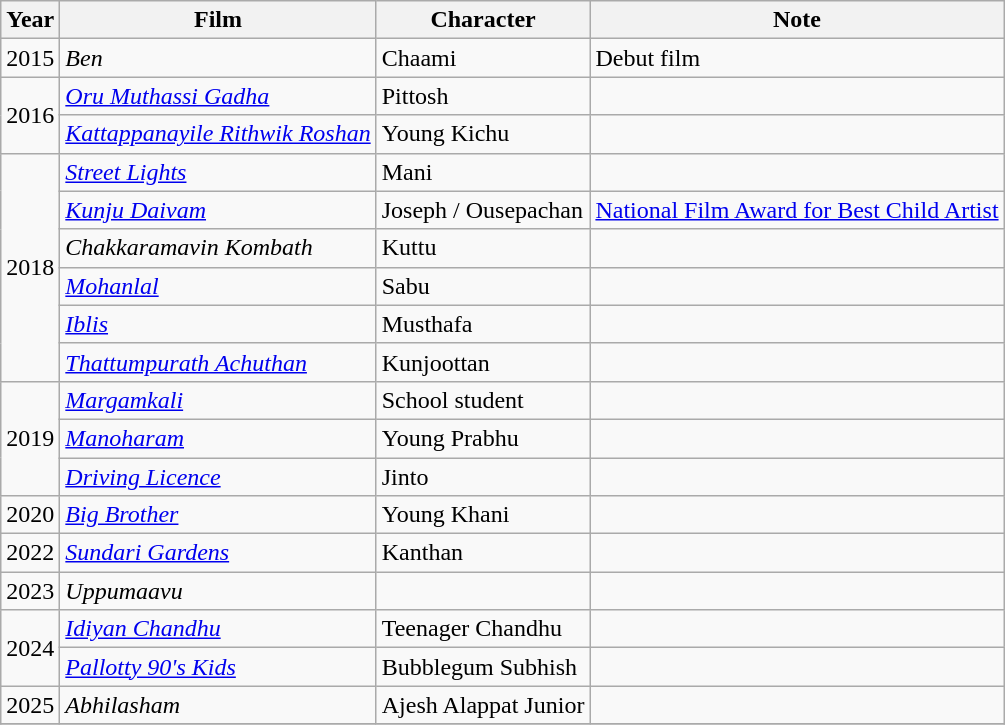<table class="wikitable">
<tr>
<th>Year</th>
<th>Film</th>
<th>Character</th>
<th>Note</th>
</tr>
<tr>
<td>2015</td>
<td><em>Ben</em></td>
<td>Chaami</td>
<td>Debut film</td>
</tr>
<tr>
<td rowspan=2>2016</td>
<td><em><a href='#'>Oru Muthassi Gadha</a></em></td>
<td>Pittosh</td>
<td></td>
</tr>
<tr>
<td><em><a href='#'>Kattappanayile Rithwik Roshan</a></em></td>
<td>Young Kichu</td>
<td></td>
</tr>
<tr>
<td rowspan=6>2018</td>
<td><em><a href='#'>Street Lights</a></em></td>
<td>Mani</td>
<td></td>
</tr>
<tr>
<td><em><a href='#'>Kunju Daivam</a></em></td>
<td>Joseph / Ousepachan</td>
<td><a href='#'>National Film Award for Best Child Artist</a></td>
</tr>
<tr>
<td><em>Chakkaramavin Kombath</em></td>
<td>Kuttu</td>
<td></td>
</tr>
<tr>
<td><em><a href='#'>Mohanlal</a></em></td>
<td>Sabu</td>
<td></td>
</tr>
<tr>
<td><em><a href='#'>Iblis</a></em></td>
<td>Musthafa</td>
<td></td>
</tr>
<tr>
<td><em><a href='#'>Thattumpurath Achuthan</a></em></td>
<td>Kunjoottan</td>
<td></td>
</tr>
<tr>
<td rowspan=3>2019</td>
<td><em><a href='#'>Margamkali</a></em></td>
<td>School student</td>
<td></td>
</tr>
<tr>
<td><em><a href='#'>Manoharam</a></em></td>
<td>Young Prabhu</td>
<td></td>
</tr>
<tr>
<td><em><a href='#'>Driving Licence</a></em></td>
<td>Jinto</td>
<td></td>
</tr>
<tr>
<td>2020</td>
<td><em><a href='#'>Big Brother</a></em></td>
<td>Young Khani</td>
<td></td>
</tr>
<tr>
<td>2022</td>
<td><em><a href='#'>Sundari Gardens</a></em></td>
<td>Kanthan</td>
<td></td>
</tr>
<tr>
<td>2023</td>
<td><em>Uppumaavu</em></td>
<td></td>
<td></td>
</tr>
<tr>
<td rowspan=2>2024</td>
<td><em><a href='#'>Idiyan Chandhu</a></em></td>
<td>Teenager Chandhu</td>
</tr>
<tr>
<td><em><a href='#'>Pallotty 90's Kids</a></em></td>
<td>Bubblegum Subhish</td>
<td></td>
</tr>
<tr>
<td>2025</td>
<td><em>Abhilasham</em></td>
<td>Ajesh Alappat Junior</td>
<td></td>
</tr>
<tr>
</tr>
</table>
